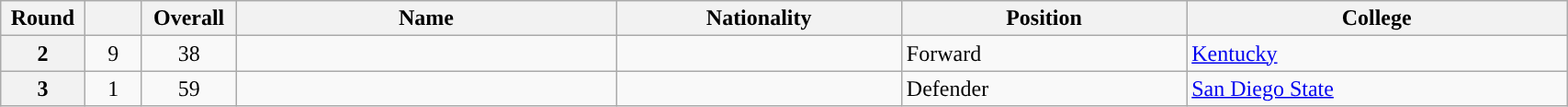<table class="wikitable sortable" style="width:90%">
<tr>
<th scope="col" style="width: 3%;">Round</th>
<th scope="col" style="width: 3%;"></th>
<th scope="col" style="width: 4%;">Overall</th>
<th scope="col" style="width: 20%;">Name</th>
<th scope="col" style="width: 15%;">Nationality</th>
<th scope="col" style="width: 15%;">Position</th>
<th scope="col" style="width: 20%;">College</th>
</tr>
<tr>
<th scope="row">2</th>
<td align="center">9</td>
<td align="center">38</td>
<td></td>
<td></td>
<td>Forward</td>
<td><a href='#'>Kentucky</a></td>
</tr>
<tr>
<th scope="row">3</th>
<td align="center">1</td>
<td align="center">59</td>
<td></td>
<td></td>
<td>Defender</td>
<td><a href='#'>San Diego State</a></td>
</tr>
</table>
